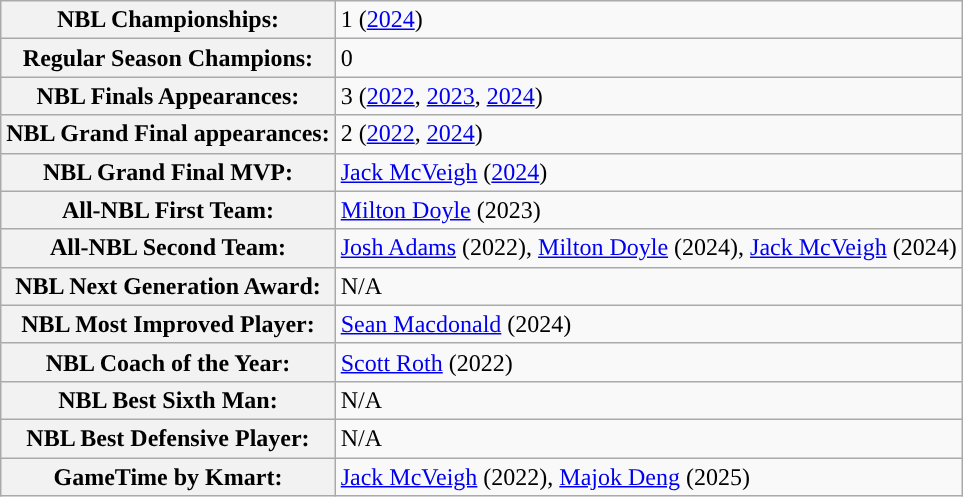<table class="wikitable">
<tr align=left>
<th>NBL Championships:</th>
<td>1 (<a href='#'>2024</a>)</td>
</tr>
<tr>
<th>Regular Season Champions:</th>
<td>0</td>
</tr>
<tr>
<th>NBL Finals Appearances:</th>
<td>3 (<a href='#'>2022</a>, <a href='#'>2023</a>, <a href='#'>2024</a>)</td>
</tr>
<tr>
<th>NBL Grand Final appearances:</th>
<td>2 (<a href='#'>2022</a>, <a href='#'>2024</a>)</td>
</tr>
<tr>
<th>NBL Grand Final MVP:</th>
<td><a href='#'>Jack McVeigh</a> (<a href='#'>2024</a>)</td>
</tr>
<tr>
<th>All-NBL First Team:</th>
<td><a href='#'>Milton Doyle</a> (2023)</td>
</tr>
<tr>
<th>All-NBL Second Team:</th>
<td><a href='#'>Josh Adams</a> (2022), <a href='#'>Milton Doyle</a> (2024), <a href='#'>Jack McVeigh</a> (2024)</td>
</tr>
<tr>
<th>NBL Next Generation Award:</th>
<td>N/A</td>
</tr>
<tr>
<th>NBL Most Improved Player:</th>
<td><a href='#'>Sean Macdonald</a> (2024)</td>
</tr>
<tr>
<th>NBL Coach of the Year:</th>
<td><a href='#'>Scott Roth</a> (2022)</td>
</tr>
<tr>
<th>NBL Best Sixth Man:</th>
<td>N/A</td>
</tr>
<tr>
<th>NBL Best Defensive Player:</th>
<td>N/A</td>
</tr>
<tr>
<th>GameTime by Kmart:</th>
<td><a href='#'>Jack McVeigh</a> (2022), <a href='#'>Majok Deng</a> (2025)</td>
</tr>
</table>
